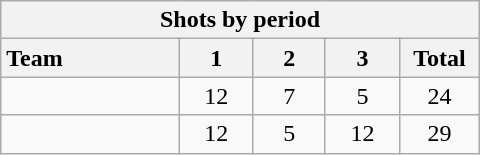<table class="wikitable" style="width:20em; text-align:right;">
<tr>
<th colspan=6>Shots by period</th>
</tr>
<tr>
<th style="width:8em; text-align:left;">Team</th>
<th style="width:3em;">1</th>
<th style="width:3em;">2</th>
<th style="width:3em;">3</th>
<th style="width:3em;">Total</th>
</tr>
<tr>
<td style="text-align:left;"></td>
<td align=center>12</td>
<td align=center>7</td>
<td align=center>5</td>
<td align=center>24</td>
</tr>
<tr>
<td style="text-align:left;"></td>
<td align=center>12</td>
<td align=center>5</td>
<td align=center>12</td>
<td align=center>29</td>
</tr>
</table>
